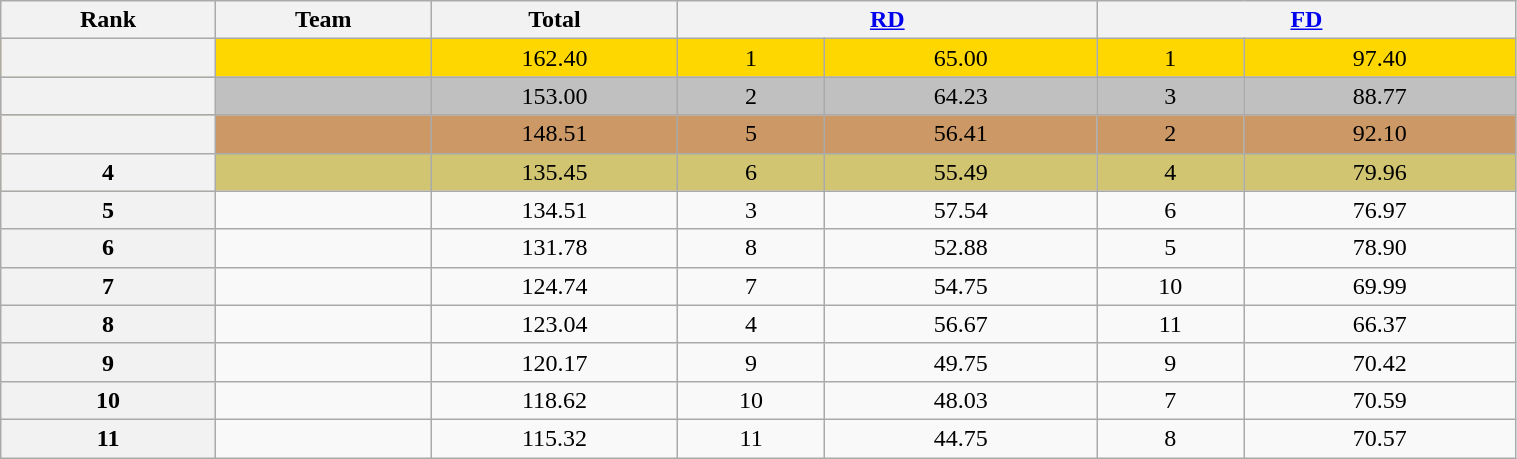<table class="wikitable sortable" style="text-align:center; width:80%">
<tr>
<th scope="col">Rank</th>
<th scope="col">Team</th>
<th scope="col">Total</th>
<th scope="col" colspan="2" width="80px"><a href='#'>RD</a></th>
<th scope="col" colspan="2" width="80px"><a href='#'>FD</a></th>
</tr>
<tr bgcolor="gold">
<th scope="row"></th>
<td align="left"></td>
<td>162.40</td>
<td>1</td>
<td>65.00</td>
<td>1</td>
<td>97.40</td>
</tr>
<tr bgcolor="silver">
<th scope="row"></th>
<td align="left"></td>
<td>153.00</td>
<td>2</td>
<td>64.23</td>
<td>3</td>
<td>88.77</td>
</tr>
<tr bgcolor="cc9966">
<th scope="row"></th>
<td align="left"></td>
<td>148.51</td>
<td>5</td>
<td>56.41</td>
<td>2</td>
<td>92.10</td>
</tr>
<tr bgcolor="#d1c571">
<th scope="row">4</th>
<td align="left"></td>
<td>135.45</td>
<td>6</td>
<td>55.49</td>
<td>4</td>
<td>79.96</td>
</tr>
<tr>
<th scope="row">5</th>
<td align="left"></td>
<td>134.51</td>
<td>3</td>
<td>57.54</td>
<td>6</td>
<td>76.97</td>
</tr>
<tr>
<th scope="row">6</th>
<td align="left"></td>
<td>131.78</td>
<td>8</td>
<td>52.88</td>
<td>5</td>
<td>78.90</td>
</tr>
<tr>
<th scope="row">7</th>
<td align="left"></td>
<td>124.74</td>
<td>7</td>
<td>54.75</td>
<td>10</td>
<td>69.99</td>
</tr>
<tr>
<th scope="row">8</th>
<td align="left"></td>
<td>123.04</td>
<td>4</td>
<td>56.67</td>
<td>11</td>
<td>66.37</td>
</tr>
<tr>
<th scope="row">9</th>
<td align="left"></td>
<td>120.17</td>
<td>9</td>
<td>49.75</td>
<td>9</td>
<td>70.42</td>
</tr>
<tr>
<th scope="row">10</th>
<td align="left"></td>
<td>118.62</td>
<td>10</td>
<td>48.03</td>
<td>7</td>
<td>70.59</td>
</tr>
<tr>
<th scope="row">11</th>
<td align="left"></td>
<td>115.32</td>
<td>11</td>
<td>44.75</td>
<td>8</td>
<td>70.57</td>
</tr>
</table>
